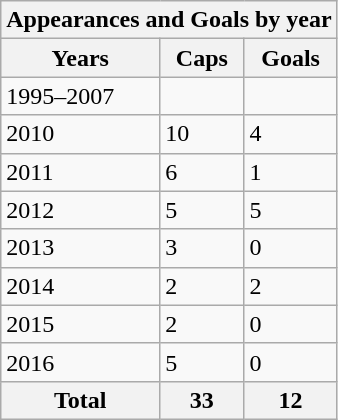<table class="wikitable sortable">
<tr>
<th colspan="3">Appearances and Goals by year</th>
</tr>
<tr>
<th>Years</th>
<th>Caps</th>
<th>Goals</th>
</tr>
<tr>
<td>1995–2007</td>
<td></td>
<td></td>
</tr>
<tr>
<td>2010</td>
<td>10</td>
<td>4</td>
</tr>
<tr>
<td>2011</td>
<td>6</td>
<td>1</td>
</tr>
<tr>
<td>2012</td>
<td>5</td>
<td>5</td>
</tr>
<tr>
<td>2013</td>
<td>3</td>
<td>0</td>
</tr>
<tr>
<td>2014</td>
<td>2</td>
<td>2</td>
</tr>
<tr>
<td>2015</td>
<td>2</td>
<td>0</td>
</tr>
<tr>
<td>2016</td>
<td>5</td>
<td>0</td>
</tr>
<tr>
<th>Total</th>
<th>33</th>
<th>12</th>
</tr>
</table>
